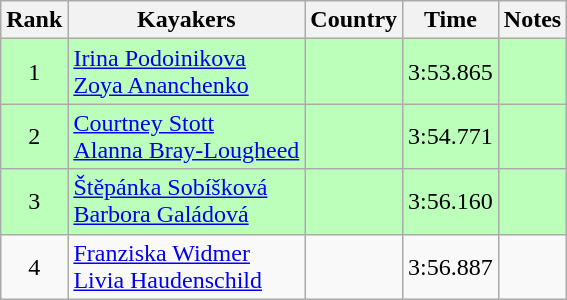<table class="wikitable" style="text-align:center">
<tr>
<th>Rank</th>
<th>Kayakers</th>
<th>Country</th>
<th>Time</th>
<th>Notes</th>
</tr>
<tr bgcolor=bbffbb>
<td>1</td>
<td align="left"><a href='#'>Irina Podoinikova</a><br><a href='#'>Zoya Ananchenko</a></td>
<td align="left"></td>
<td>3:53.865</td>
<td></td>
</tr>
<tr bgcolor=bbffbb>
<td>2</td>
<td align="left"><a href='#'>Courtney Stott</a><br><a href='#'>Alanna Bray-Lougheed</a></td>
<td align="left"></td>
<td>3:54.771</td>
<td></td>
</tr>
<tr bgcolor=bbffbb>
<td>3</td>
<td align="left"><a href='#'>Štěpánka Sobíšková</a><br><a href='#'>Barbora Galádová</a></td>
<td align="left"></td>
<td>3:56.160</td>
<td></td>
</tr>
<tr>
<td>4</td>
<td align="left"><a href='#'>Franziska Widmer</a><br><a href='#'>Livia Haudenschild</a></td>
<td align="left"></td>
<td>3:56.887</td>
<td></td>
</tr>
</table>
